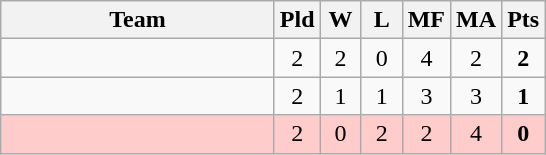<table class=wikitable style="text-align:center">
<tr>
<th width=175>Team</th>
<th width=20>Pld</th>
<th width=20>W</th>
<th width=20>L</th>
<th width=20>MF</th>
<th width=20>MA</th>
<th width=20>Pts</th>
</tr>
<tr>
<td style="text-align:left"></td>
<td>2</td>
<td>2</td>
<td>0</td>
<td>4</td>
<td>2</td>
<td><strong>2</strong></td>
</tr>
<tr>
<td style="text-align:left"></td>
<td>2</td>
<td>1</td>
<td>1</td>
<td>3</td>
<td>3</td>
<td><strong>1</strong></td>
</tr>
<tr style="background:#fcc;">
<td style="text-align:left"></td>
<td>2</td>
<td>0</td>
<td>2</td>
<td>2</td>
<td>4</td>
<td><strong>0</strong></td>
</tr>
</table>
